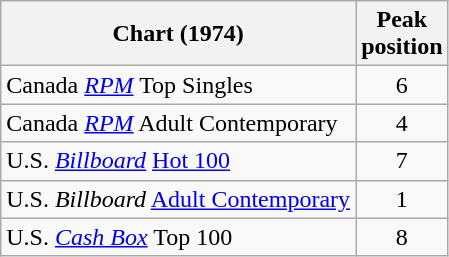<table class="wikitable sortable">
<tr>
<th align="left">Chart (1974)</th>
<th align="left">Peak<br>position</th>
</tr>
<tr>
<td align="left">Canada <a href='#'><em>RPM</em></a> Top Singles</td>
<td style="text-align:center;">6</td>
</tr>
<tr>
<td align="left">Canada <a href='#'><em>RPM</em></a> Adult Contemporary</td>
<td style="text-align:center;">4</td>
</tr>
<tr>
<td align="left">U.S. <em><a href='#'>Billboard</a></em> <a href='#'>Hot 100</a></td>
<td style="text-align:center;">7</td>
</tr>
<tr>
<td align="left">U.S. <em>Billboard</em> <a href='#'>Adult Contemporary</a></td>
<td style="text-align:center;">1</td>
</tr>
<tr>
<td>U.S. <a href='#'><em>Cash Box</em></a> Top 100</td>
<td style="text-align:center;">8</td>
</tr>
</table>
